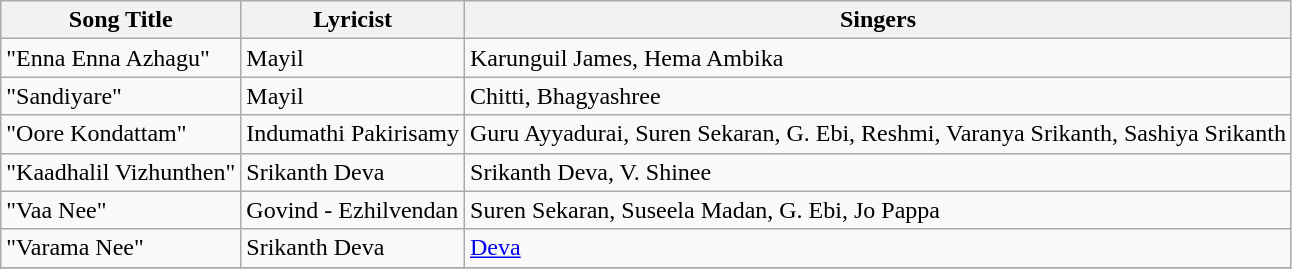<table class="wikitable">
<tr>
<th>Song Title</th>
<th>Lyricist</th>
<th>Singers</th>
</tr>
<tr>
<td>"Enna Enna Azhagu"</td>
<td>Mayil</td>
<td>Karunguil James, Hema Ambika</td>
</tr>
<tr>
<td>"Sandiyare"</td>
<td>Mayil</td>
<td>Chitti, Bhagyashree</td>
</tr>
<tr>
<td>"Oore Kondattam"</td>
<td>Indumathi Pakirisamy</td>
<td>Guru Ayyadurai, Suren Sekaran, G. Ebi, Reshmi, Varanya Srikanth, Sashiya Srikanth</td>
</tr>
<tr>
<td>"Kaadhalil Vizhunthen"</td>
<td>Srikanth Deva</td>
<td>Srikanth Deva, V. Shinee</td>
</tr>
<tr>
<td>"Vaa Nee"</td>
<td>Govind - Ezhilvendan</td>
<td>Suren Sekaran, Suseela Madan, G. Ebi, Jo Pappa</td>
</tr>
<tr>
<td>"Varama Nee"</td>
<td>Srikanth Deva</td>
<td><a href='#'>Deva</a></td>
</tr>
<tr>
</tr>
</table>
